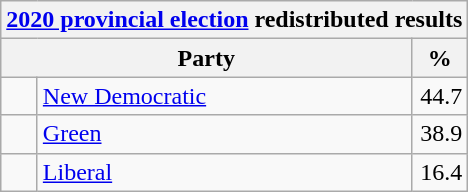<table class="wikitable">
<tr>
<th colspan="4"><a href='#'>2020 provincial election</a> redistributed results</th>
</tr>
<tr>
<th bgcolor="#DDDDFF" width="130px" colspan="2">Party</th>
<th bgcolor="#DDDDFF" width="30px">%</th>
</tr>
<tr>
<td> </td>
<td><a href='#'>New Democratic</a></td>
<td align=right>44.7</td>
</tr>
<tr>
<td> </td>
<td><a href='#'>Green</a></td>
<td align=right>38.9</td>
</tr>
<tr>
<td> </td>
<td><a href='#'>Liberal</a></td>
<td align=right>16.4</td>
</tr>
</table>
